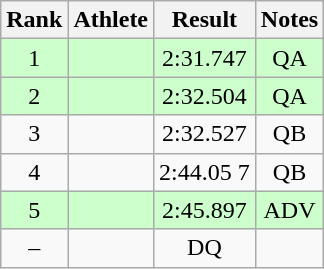<table class="wikitable" style="text-align:center">
<tr>
<th>Rank</th>
<th>Athlete</th>
<th>Result</th>
<th>Notes</th>
</tr>
<tr bgcolor=ccffcc>
<td>1</td>
<td align=left></td>
<td>2:31.747</td>
<td>QA</td>
</tr>
<tr bgcolor=ccffcc>
<td>2</td>
<td align=left></td>
<td>2:32.504</td>
<td>QA</td>
</tr>
<tr>
<td>3</td>
<td align=left></td>
<td>2:32.527</td>
<td>QB</td>
</tr>
<tr>
<td>4</td>
<td align=left></td>
<td>2:44.05 7</td>
<td>QB</td>
</tr>
<tr bgcolor=ccffcc>
<td>5</td>
<td align=left></td>
<td>2:45.897</td>
<td>ADV</td>
</tr>
<tr>
<td>–</td>
<td align=left></td>
<td>DQ</td>
<td></td>
</tr>
</table>
